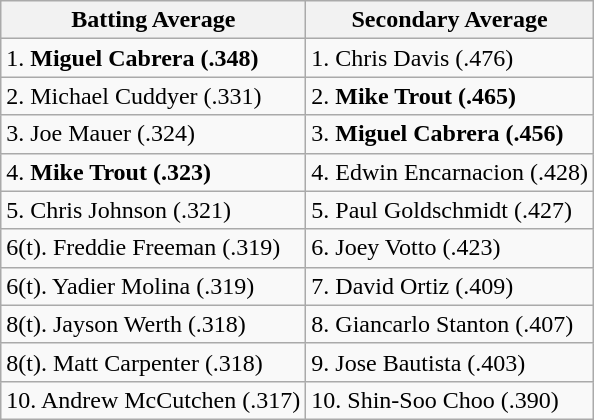<table class="wikitable">
<tr>
<th>Batting Average</th>
<th>Secondary Average</th>
</tr>
<tr>
<td>1. <strong>Miguel Cabrera (.348)</strong></td>
<td>1. Chris Davis (.476)</td>
</tr>
<tr>
<td>2. Michael Cuddyer (.331)</td>
<td>2. <strong>Mike Trout (.465)</strong></td>
</tr>
<tr>
<td>3. Joe Mauer (.324)</td>
<td>3. <strong>Miguel Cabrera (.456)</strong></td>
</tr>
<tr>
<td>4. <strong>Mike Trout (.323)</strong></td>
<td>4. Edwin Encarnacion (.428)</td>
</tr>
<tr>
<td>5. Chris Johnson (.321)</td>
<td>5. Paul Goldschmidt (.427)</td>
</tr>
<tr>
<td>6(t). Freddie Freeman (.319)</td>
<td>6. Joey Votto (.423)</td>
</tr>
<tr>
<td>6(t). Yadier Molina (.319)</td>
<td>7. David Ortiz (.409)</td>
</tr>
<tr>
<td>8(t). Jayson Werth (.318)</td>
<td>8. Giancarlo Stanton (.407)</td>
</tr>
<tr>
<td>8(t). Matt Carpenter (.318)</td>
<td>9. Jose Bautista (.403)</td>
</tr>
<tr>
<td>10. Andrew McCutchen (.317)</td>
<td>10. Shin-Soo Choo (.390)</td>
</tr>
</table>
